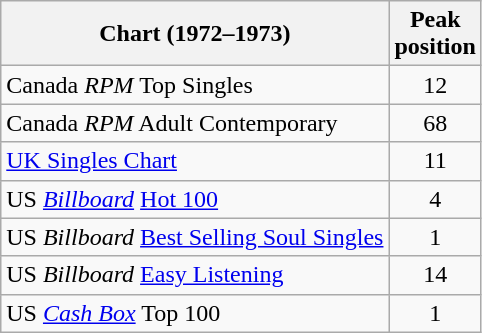<table class="wikitable sortable">
<tr>
<th>Chart (1972–1973)</th>
<th>Peak<br>position</th>
</tr>
<tr>
<td>Canada <em>RPM</em> Top Singles</td>
<td style="text-align:center;">12</td>
</tr>
<tr>
<td>Canada <em>RPM</em> Adult Contemporary</td>
<td style="text-align:center;">68</td>
</tr>
<tr>
<td><a href='#'>UK Singles Chart</a></td>
<td style="text-align:center;">11</td>
</tr>
<tr>
<td>US <em><a href='#'>Billboard</a></em> <a href='#'>Hot 100</a></td>
<td style="text-align:center;">4</td>
</tr>
<tr>
<td>US <em>Billboard</em> <a href='#'>Best Selling Soul Singles</a></td>
<td style="text-align:center;">1</td>
</tr>
<tr>
<td>US <em>Billboard</em> <a href='#'>Easy Listening</a></td>
<td style="text-align:center;">14</td>
</tr>
<tr>
<td>US <em><a href='#'>Cash Box</a></em> Top 100</td>
<td style="text-align:center;">1</td>
</tr>
</table>
